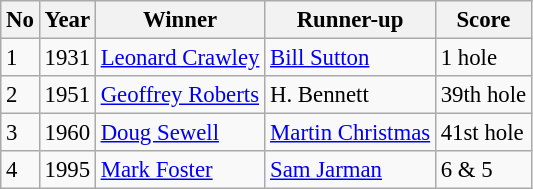<table class=wikitable style="font-size: 95%;">
<tr>
<th>No</th>
<th>Year</th>
<th>Winner</th>
<th>Runner-up</th>
<th>Score</th>
</tr>
<tr>
<td>1</td>
<td>1931</td>
<td><a href='#'>Leonard Crawley</a></td>
<td><a href='#'>Bill Sutton</a></td>
<td>1 hole</td>
</tr>
<tr>
<td>2</td>
<td>1951</td>
<td><a href='#'>Geoffrey Roberts</a></td>
<td>H. Bennett</td>
<td>39th hole</td>
</tr>
<tr>
<td>3</td>
<td>1960</td>
<td><a href='#'>Doug Sewell</a></td>
<td><a href='#'>Martin Christmas</a></td>
<td>41st hole</td>
</tr>
<tr>
<td>4</td>
<td>1995</td>
<td><a href='#'>Mark Foster</a></td>
<td><a href='#'>Sam Jarman</a></td>
<td>6 & 5</td>
</tr>
</table>
